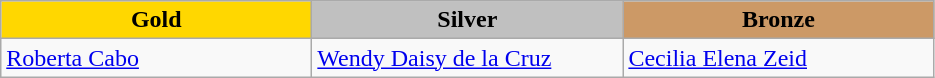<table class="wikitable" style="text-align:left">
<tr align="center">
<td width=200 bgcolor=gold><strong>Gold</strong></td>
<td width=200 bgcolor=silver><strong>Silver</strong></td>
<td width=200 bgcolor=CC9966><strong>Bronze</strong></td>
</tr>
<tr>
<td><a href='#'>Roberta Cabo</a><br><em></em></td>
<td><a href='#'>Wendy Daisy de la Cruz</a><br><em></em></td>
<td><a href='#'>Cecilia Elena Zeid</a><br><em></em></td>
</tr>
</table>
